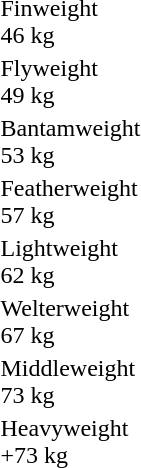<table>
<tr>
<td rowspan=2>Finweight<br>46 kg</td>
<td rowspan=2></td>
<td rowspan=2></td>
<td></td>
</tr>
<tr>
<td></td>
</tr>
<tr>
<td rowspan=2>Flyweight<br>49 kg</td>
<td rowspan=2></td>
<td rowspan=2></td>
<td></td>
</tr>
<tr>
<td nowrap></td>
</tr>
<tr>
<td rowspan=2>Bantamweight<br>53 kg</td>
<td rowspan=2 nowrap></td>
<td rowspan=2 nowrap></td>
<td></td>
</tr>
<tr>
<td></td>
</tr>
<tr>
<td rowspan=2>Featherweight<br>57 kg</td>
<td rowspan=2></td>
<td rowspan=2></td>
<td></td>
</tr>
<tr>
<td></td>
</tr>
<tr>
<td rowspan=2>Lightweight<br>62 kg</td>
<td rowspan=2></td>
<td rowspan=2></td>
<td></td>
</tr>
<tr>
<td></td>
</tr>
<tr>
<td rowspan=2>Welterweight<br>67 kg</td>
<td rowspan=2></td>
<td rowspan=2></td>
<td></td>
</tr>
<tr>
<td></td>
</tr>
<tr>
<td rowspan=2>Middleweight<br>73 kg</td>
<td rowspan=2></td>
<td rowspan=2></td>
<td></td>
</tr>
<tr>
<td></td>
</tr>
<tr>
<td>Heavyweight<br>+73 kg</td>
<td></td>
<td></td>
<td></td>
</tr>
</table>
